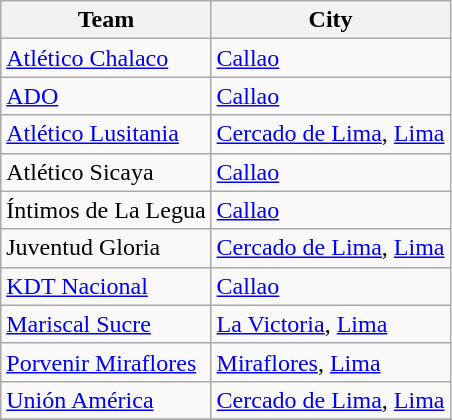<table class="wikitable sortable">
<tr>
<th>Team</th>
<th>City</th>
</tr>
<tr>
<td><a href='#'>Atlético Chalaco</a></td>
<td><a href='#'>Callao</a></td>
</tr>
<tr>
<td><a href='#'>ADO</a></td>
<td><a href='#'>Callao</a></td>
</tr>
<tr>
<td><a href='#'>Atlético Lusitania</a></td>
<td><a href='#'>Cercado de Lima</a>, <a href='#'>Lima</a></td>
</tr>
<tr>
<td>Atlético Sicaya</td>
<td><a href='#'>Callao</a></td>
</tr>
<tr>
<td>Íntimos de La Legua</td>
<td><a href='#'>Callao</a></td>
</tr>
<tr>
<td>Juventud Gloria</td>
<td><a href='#'>Cercado de Lima</a>, <a href='#'>Lima</a></td>
</tr>
<tr>
<td><a href='#'>KDT Nacional</a></td>
<td><a href='#'>Callao</a></td>
</tr>
<tr>
<td><a href='#'>Mariscal Sucre</a></td>
<td><a href='#'>La Victoria</a>, <a href='#'>Lima</a></td>
</tr>
<tr>
<td><a href='#'>Porvenir Miraflores</a></td>
<td><a href='#'>Miraflores</a>, <a href='#'>Lima</a></td>
</tr>
<tr>
<td><a href='#'>Unión América</a></td>
<td><a href='#'>Cercado de Lima</a>, <a href='#'>Lima</a></td>
</tr>
<tr>
</tr>
</table>
